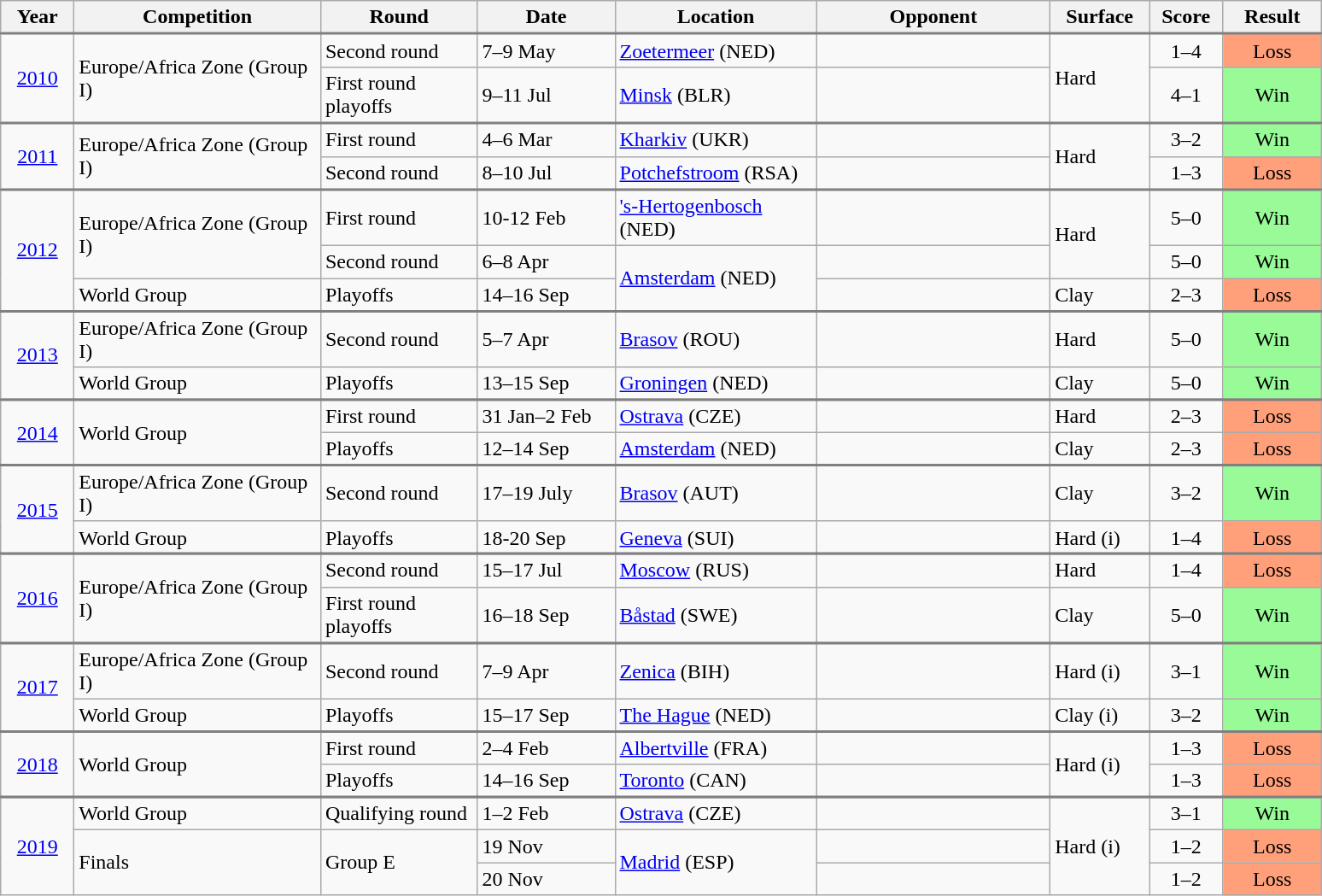<table class="wikitable collapsible collapsed">
<tr>
<th width="50">Year</th>
<th width="185">Competition</th>
<th width="115">Round</th>
<th width="100">Date</th>
<th width="150">Location</th>
<th width="175">Opponent</th>
<th width="70">Surface</th>
<th width="50">Score</th>
<th width="70">Result</th>
</tr>
<tr style="border-top:2px solid gray;">
<td align="center" rowspan="2"><a href='#'>2010</a></td>
<td rowspan="2">Europe/Africa Zone (Group I)</td>
<td>Second round</td>
<td>7–9 May</td>
<td><a href='#'>Zoetermeer</a> (NED)</td>
<td></td>
<td rowspan="2">Hard</td>
<td align="center">1–4</td>
<td align="center" bgcolor="FFA07A">Loss</td>
</tr>
<tr>
<td>First round playoffs</td>
<td>9–11 Jul</td>
<td><a href='#'>Minsk</a> (BLR)</td>
<td></td>
<td align="center">4–1</td>
<td align="center" bgcolor="#98FB98">Win</td>
</tr>
<tr style="border-top:2px solid gray;">
<td align="center" rowspan="2"><a href='#'>2011</a></td>
<td rowspan="2">Europe/Africa Zone (Group I)</td>
<td>First round</td>
<td>4–6 Mar</td>
<td><a href='#'>Kharkiv</a> (UKR)</td>
<td></td>
<td rowspan="2">Hard</td>
<td align="center">3–2</td>
<td align="center" bgcolor="#98FB98">Win</td>
</tr>
<tr>
<td>Second round</td>
<td>8–10 Jul</td>
<td><a href='#'>Potchefstroom</a> (RSA)</td>
<td></td>
<td align="center">1–3</td>
<td align="center" bgcolor="FFA07A">Loss</td>
</tr>
<tr style="border-top:2px solid gray;">
<td align="center" rowspan="3"><a href='#'>2012</a></td>
<td rowspan="2">Europe/Africa Zone (Group I)</td>
<td>First round</td>
<td>10-12 Feb</td>
<td><a href='#'>'s-Hertogenbosch</a> (NED)</td>
<td></td>
<td rowspan="2">Hard</td>
<td align="center">5–0</td>
<td align="center" bgcolor="#98FB98">Win</td>
</tr>
<tr>
<td>Second round</td>
<td>6–8 Apr</td>
<td rowspan="2"><a href='#'>Amsterdam</a> (NED)</td>
<td></td>
<td align="center">5–0</td>
<td align="center" bgcolor="#98FB98">Win</td>
</tr>
<tr>
<td>World Group</td>
<td>Playoffs</td>
<td>14–16 Sep</td>
<td></td>
<td>Clay</td>
<td align="center">2–3</td>
<td align="center" bgcolor="FFA07A">Loss</td>
</tr>
<tr>
</tr>
<tr style="border-top:2px solid gray;">
<td align="center" rowspan="2"><a href='#'>2013</a></td>
<td>Europe/Africa Zone (Group I)</td>
<td>Second round</td>
<td>5–7 Apr</td>
<td><a href='#'>Brasov</a> (ROU)</td>
<td></td>
<td>Hard</td>
<td align="center">5–0</td>
<td align="center" bgcolor="#98FB98">Win</td>
</tr>
<tr>
<td>World Group</td>
<td>Playoffs</td>
<td>13–15 Sep</td>
<td><a href='#'>Groningen</a> (NED)</td>
<td></td>
<td>Clay</td>
<td align="center">5–0</td>
<td align="center" bgcolor="#98FB98">Win</td>
</tr>
<tr>
</tr>
<tr style="border-top:2px solid gray;">
<td align="center" rowspan="2"><a href='#'>2014</a></td>
<td rowspan="2">World Group</td>
<td>First round</td>
<td>31 Jan–2 Feb</td>
<td><a href='#'>Ostrava</a> (CZE)</td>
<td></td>
<td>Hard</td>
<td align="center">2–3</td>
<td align="center" bgcolor="FFA07A">Loss</td>
</tr>
<tr>
<td>Playoffs</td>
<td>12–14 Sep</td>
<td><a href='#'>Amsterdam</a> (NED)</td>
<td></td>
<td>Clay</td>
<td align="center">2–3</td>
<td align="center" bgcolor="FFA07A">Loss</td>
</tr>
<tr>
</tr>
<tr style="border-top:2px solid gray;">
<td align="center" rowspan="2"><a href='#'>2015</a></td>
<td>Europe/Africa Zone (Group I)</td>
<td>Second round</td>
<td>17–19 July</td>
<td><a href='#'>Brasov</a> (AUT)</td>
<td></td>
<td>Clay</td>
<td align="center">3–2</td>
<td align="center" bgcolor="#98FB98">Win</td>
</tr>
<tr>
<td>World Group</td>
<td>Playoffs</td>
<td>18-20 Sep</td>
<td><a href='#'>Geneva</a> (SUI)</td>
<td></td>
<td>Hard (i)</td>
<td align="center">1–4</td>
<td align="center" bgcolor="FFA07A">Loss</td>
</tr>
<tr>
</tr>
<tr style="border-top:2px solid gray;">
<td align="center" rowspan="2"><a href='#'>2016</a></td>
<td rowspan="2">Europe/Africa Zone (Group I)</td>
<td>Second round</td>
<td>15–17 Jul</td>
<td><a href='#'>Moscow</a> (RUS)</td>
<td></td>
<td>Hard</td>
<td align="center">1–4</td>
<td align="center" bgcolor="FFA07A">Loss</td>
</tr>
<tr>
<td>First round playoffs</td>
<td>16–18 Sep</td>
<td><a href='#'>Båstad</a> (SWE)</td>
<td></td>
<td>Clay</td>
<td align="center">5–0</td>
<td align="center" bgcolor="#98FB98">Win</td>
</tr>
<tr>
</tr>
<tr style="border-top:2px solid gray;">
<td align="center" rowspan="2"><a href='#'>2017</a></td>
<td>Europe/Africa Zone (Group I)</td>
<td>Second round</td>
<td>7–9 Apr</td>
<td><a href='#'>Zenica</a> (BIH)</td>
<td></td>
<td>Hard (i)</td>
<td align="center">3–1</td>
<td align="center" bgcolor="#98FB98">Win</td>
</tr>
<tr>
<td>World Group</td>
<td>Playoffs</td>
<td>15–17 Sep</td>
<td><a href='#'>The Hague</a> (NED)</td>
<td></td>
<td>Clay (i)</td>
<td align="center">3–2</td>
<td align="center" bgcolor="#98FB98">Win</td>
</tr>
<tr>
</tr>
<tr style="border-top:2px solid gray;">
<td align="center" rowspan="2"><a href='#'>2018</a></td>
<td rowspan="2">World Group</td>
<td>First round</td>
<td>2–4 Feb</td>
<td><a href='#'>Albertville</a> (FRA)</td>
<td></td>
<td rowspan="2">Hard (i)</td>
<td align="center">1–3</td>
<td align="center" bgcolor="FFA07A">Loss</td>
</tr>
<tr>
<td>Playoffs</td>
<td>14–16 Sep</td>
<td><a href='#'>Toronto</a> (CAN)</td>
<td></td>
<td align="center">1–3</td>
<td align="center" bgcolor="FFA07A">Loss</td>
</tr>
<tr>
</tr>
<tr style="border-top:2px solid gray;">
<td align="center" rowspan="3"><a href='#'>2019</a></td>
<td>World Group</td>
<td>Qualifying round</td>
<td>1–2 Feb</td>
<td><a href='#'>Ostrava</a> (CZE)</td>
<td></td>
<td rowspan="3">Hard (i)</td>
<td align="center">3–1</td>
<td align="center" bgcolor="#98FB98">Win</td>
</tr>
<tr>
<td rowspan="2">Finals</td>
<td rowspan="2">Group E</td>
<td>19 Nov</td>
<td rowspan="2"><a href='#'>Madrid</a> (ESP)</td>
<td></td>
<td align="center">1–2</td>
<td align="center"  bgcolor="FFA07A">Loss</td>
</tr>
<tr>
<td>20 Nov</td>
<td></td>
<td align="center">1–2</td>
<td align="center"  bgcolor="FFA07A">Loss</td>
</tr>
</table>
